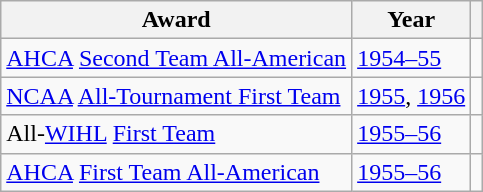<table class="wikitable">
<tr>
<th>Award</th>
<th>Year</th>
<th></th>
</tr>
<tr>
<td><a href='#'>AHCA</a> <a href='#'>Second Team All-American</a></td>
<td><a href='#'>1954–55</a></td>
<td></td>
</tr>
<tr>
<td><a href='#'>NCAA</a> <a href='#'>All-Tournament First Team</a></td>
<td><a href='#'>1955</a>, <a href='#'>1956</a></td>
<td></td>
</tr>
<tr>
<td>All-<a href='#'>WIHL</a> <a href='#'>First Team</a></td>
<td><a href='#'>1955–56</a></td>
<td></td>
</tr>
<tr>
<td><a href='#'>AHCA</a> <a href='#'>First Team All-American</a></td>
<td><a href='#'>1955–56</a></td>
<td></td>
</tr>
</table>
